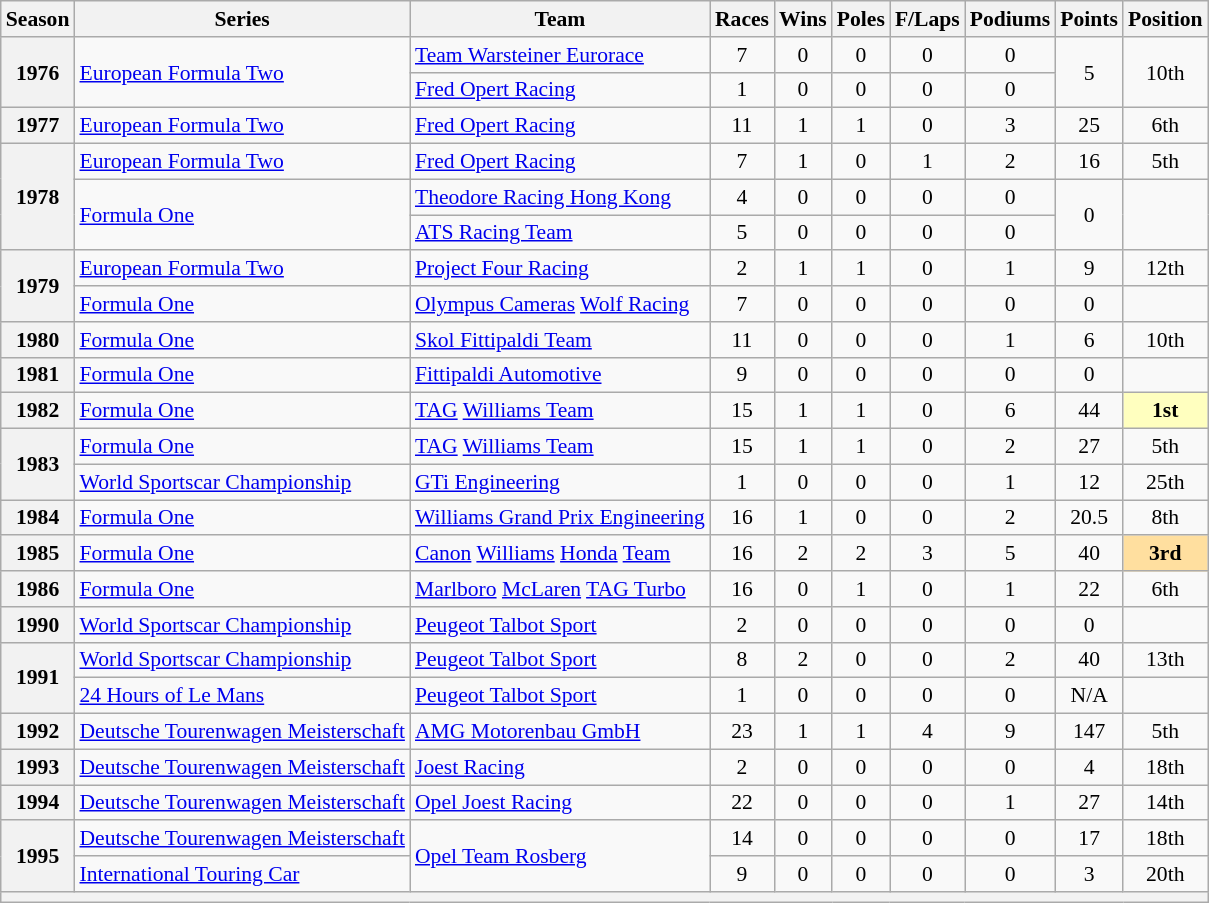<table class="wikitable" style="font-size: 90%; text-align:center">
<tr>
<th>Season</th>
<th>Series</th>
<th>Team</th>
<th>Races</th>
<th>Wins</th>
<th>Poles</th>
<th>F/Laps</th>
<th>Podiums</th>
<th>Points</th>
<th>Position</th>
</tr>
<tr>
<th rowspan=2>1976</th>
<td rowspan="2" style="text-align:left"><a href='#'>European Formula Two</a></td>
<td align=left><a href='#'>Team Warsteiner Eurorace</a></td>
<td>7</td>
<td>0</td>
<td>0</td>
<td>0</td>
<td>0</td>
<td rowspan=2>5</td>
<td rowspan=2>10th</td>
</tr>
<tr>
<td align=left><a href='#'>Fred Opert Racing</a></td>
<td>1</td>
<td>0</td>
<td>0</td>
<td>0</td>
<td>0</td>
</tr>
<tr>
<th>1977</th>
<td align=left><a href='#'>European Formula Two</a></td>
<td align=left><a href='#'>Fred Opert Racing</a></td>
<td>11</td>
<td>1</td>
<td>1</td>
<td>0</td>
<td>3</td>
<td>25</td>
<td>6th</td>
</tr>
<tr>
<th rowspan=3>1978</th>
<td align=left><a href='#'>European Formula Two</a></td>
<td align=left><a href='#'>Fred Opert Racing</a></td>
<td>7</td>
<td>1</td>
<td>0</td>
<td>1</td>
<td>2</td>
<td>16</td>
<td>5th</td>
</tr>
<tr>
<td rowspan="2" style="text-align:left"><a href='#'>Formula One</a></td>
<td align=left><a href='#'>Theodore Racing Hong Kong</a></td>
<td>4</td>
<td>0</td>
<td>0</td>
<td>0</td>
<td>0</td>
<td rowspan=2>0</td>
<td rowspan=2></td>
</tr>
<tr>
<td align=left><a href='#'>ATS Racing Team</a></td>
<td>5</td>
<td>0</td>
<td>0</td>
<td>0</td>
<td>0</td>
</tr>
<tr>
<th rowspan=2>1979</th>
<td align=left><a href='#'>European Formula Two</a></td>
<td align=left><a href='#'>Project Four Racing</a></td>
<td>2</td>
<td>1</td>
<td>1</td>
<td>0</td>
<td>1</td>
<td>9</td>
<td>12th</td>
</tr>
<tr>
<td align=left><a href='#'>Formula One</a></td>
<td align=left><a href='#'>Olympus Cameras</a> <a href='#'>Wolf Racing</a></td>
<td>7</td>
<td>0</td>
<td>0</td>
<td>0</td>
<td>0</td>
<td>0</td>
<td></td>
</tr>
<tr>
<th>1980</th>
<td align=left><a href='#'>Formula One</a></td>
<td align=left><a href='#'>Skol Fittipaldi Team</a></td>
<td>11</td>
<td>0</td>
<td>0</td>
<td>0</td>
<td>1</td>
<td>6</td>
<td>10th</td>
</tr>
<tr>
<th>1981</th>
<td align=left><a href='#'>Formula One</a></td>
<td align=left><a href='#'>Fittipaldi Automotive</a></td>
<td>9</td>
<td>0</td>
<td>0</td>
<td>0</td>
<td>0</td>
<td>0</td>
<td></td>
</tr>
<tr>
<th>1982</th>
<td align=left><a href='#'>Formula One</a></td>
<td align=left><a href='#'>TAG</a> <a href='#'>Williams Team</a></td>
<td>15</td>
<td>1</td>
<td>1</td>
<td>0</td>
<td>6</td>
<td>44</td>
<td style="background:#FFFFBF"><strong>1st</strong></td>
</tr>
<tr>
<th rowspan=2>1983</th>
<td align=left><a href='#'>Formula One</a></td>
<td align=left><a href='#'>TAG</a> <a href='#'>Williams Team</a></td>
<td>15</td>
<td>1</td>
<td>1</td>
<td>0</td>
<td>2</td>
<td>27</td>
<td>5th</td>
</tr>
<tr>
<td align=left><a href='#'>World Sportscar Championship</a></td>
<td align=left><a href='#'>GTi Engineering</a></td>
<td>1</td>
<td>0</td>
<td>0</td>
<td>0</td>
<td>1</td>
<td>12</td>
<td>25th</td>
</tr>
<tr>
<th>1984</th>
<td align=left><a href='#'>Formula One</a></td>
<td align=left nowrap><a href='#'>Williams Grand Prix Engineering</a></td>
<td>16</td>
<td>1</td>
<td>0</td>
<td>0</td>
<td>2</td>
<td>20.5</td>
<td>8th</td>
</tr>
<tr>
<th>1985</th>
<td align=left><a href='#'>Formula One</a></td>
<td align=left><a href='#'>Canon</a> <a href='#'>Williams</a> <a href='#'>Honda</a> <a href='#'>Team</a></td>
<td>16</td>
<td>2</td>
<td>2</td>
<td>3</td>
<td>5</td>
<td>40</td>
<td style="background:#FFDF9F"><strong>3rd</strong></td>
</tr>
<tr>
<th>1986</th>
<td align=left><a href='#'>Formula One</a></td>
<td align=left><a href='#'>Marlboro</a> <a href='#'>McLaren</a> <a href='#'>TAG Turbo</a></td>
<td>16</td>
<td>0</td>
<td>1</td>
<td>0</td>
<td>1</td>
<td>22</td>
<td>6th</td>
</tr>
<tr>
<th>1990</th>
<td align=left><a href='#'>World Sportscar Championship</a></td>
<td align=left><a href='#'>Peugeot Talbot Sport</a></td>
<td>2</td>
<td>0</td>
<td>0</td>
<td>0</td>
<td>0</td>
<td>0</td>
<td></td>
</tr>
<tr>
<th rowspan=2>1991</th>
<td align=left><a href='#'>World Sportscar Championship</a></td>
<td align=left><a href='#'>Peugeot Talbot Sport</a></td>
<td>8</td>
<td>2</td>
<td>0</td>
<td>0</td>
<td>2</td>
<td>40</td>
<td>13th</td>
</tr>
<tr>
<td align=left><a href='#'>24 Hours of Le Mans</a></td>
<td align=left><a href='#'>Peugeot Talbot Sport</a></td>
<td>1</td>
<td>0</td>
<td>0</td>
<td>0</td>
<td>0</td>
<td>N/A</td>
<td></td>
</tr>
<tr>
<th>1992</th>
<td align=left><a href='#'>Deutsche Tourenwagen Meisterschaft</a></td>
<td align=left><a href='#'>AMG Motorenbau GmbH</a></td>
<td>23</td>
<td>1</td>
<td>1</td>
<td>4</td>
<td>9</td>
<td>147</td>
<td>5th</td>
</tr>
<tr>
<th>1993</th>
<td align=left><a href='#'>Deutsche Tourenwagen Meisterschaft</a></td>
<td align=left><a href='#'>Joest Racing</a></td>
<td>2</td>
<td>0</td>
<td>0</td>
<td>0</td>
<td>0</td>
<td>4</td>
<td>18th</td>
</tr>
<tr>
<th>1994</th>
<td align=left><a href='#'>Deutsche Tourenwagen Meisterschaft</a></td>
<td align=left><a href='#'>Opel Joest Racing</a></td>
<td>22</td>
<td>0</td>
<td>0</td>
<td>0</td>
<td>1</td>
<td>27</td>
<td>14th</td>
</tr>
<tr>
<th rowspan=2>1995</th>
<td align=left nowrap><a href='#'>Deutsche Tourenwagen Meisterschaft</a></td>
<td rowspan="2" style="text-align:left"><a href='#'>Opel Team Rosberg</a></td>
<td>14</td>
<td>0</td>
<td>0</td>
<td>0</td>
<td>0</td>
<td>17</td>
<td>18th</td>
</tr>
<tr>
<td align=left><a href='#'>International Touring Car</a></td>
<td>9</td>
<td>0</td>
<td>0</td>
<td>0</td>
<td>0</td>
<td>3</td>
<td>20th</td>
</tr>
<tr>
<th colspan="10"></th>
</tr>
</table>
